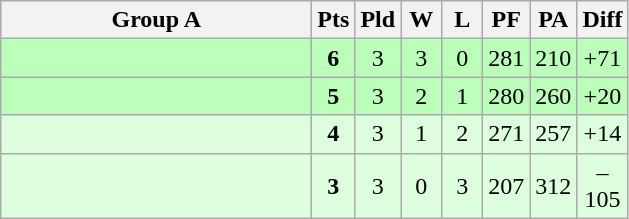<table class=wikitable style="text-align:center">
<tr>
<th width=200>Group A</th>
<th width=20>Pts</th>
<th width=20>Pld</th>
<th width=20>W</th>
<th width=20>L</th>
<th width=20>PF</th>
<th width=20>PA</th>
<th width=20>Diff</th>
</tr>
<tr style="background:#bbffbb">
<td style="text-align:left"></td>
<td><strong>6</strong></td>
<td>3</td>
<td>3</td>
<td>0</td>
<td>281</td>
<td>210</td>
<td>+71</td>
</tr>
<tr style="background:#bbffbb">
<td style="text-align:left"></td>
<td><strong>5</strong></td>
<td>3</td>
<td>2</td>
<td>1</td>
<td>280</td>
<td>260</td>
<td>+20</td>
</tr>
<tr style="background:#ddffdd">
<td style="text-align:left"></td>
<td><strong>4</strong></td>
<td>3</td>
<td>1</td>
<td>2</td>
<td>271</td>
<td>257</td>
<td>+14</td>
</tr>
<tr style="background:#ddffdd">
<td style="text-align:left"></td>
<td><strong>3</strong></td>
<td>3</td>
<td>0</td>
<td>3</td>
<td>207</td>
<td>312</td>
<td>–105</td>
</tr>
</table>
